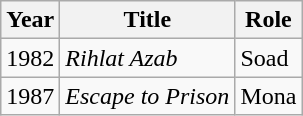<table class="wikitable sortable">
<tr>
<th>Year</th>
<th>Title</th>
<th>Role</th>
</tr>
<tr>
<td>1982</td>
<td><em>Rihlat Azab</em></td>
<td>Soad</td>
</tr>
<tr>
<td>1987</td>
<td><em>Escape to Prison</em></td>
<td>Mona</td>
</tr>
</table>
